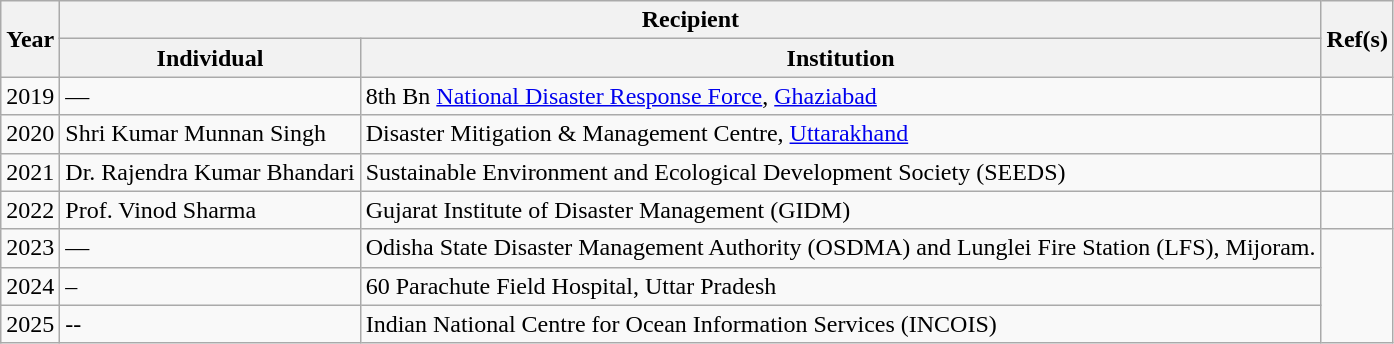<table class="wikitable">
<tr>
<th rowspan="2">Year</th>
<th colspan=2>Recipient</th>
<th rowspan=2>Ref(s)</th>
</tr>
<tr>
<th>Individual</th>
<th>Institution</th>
</tr>
<tr>
<td>2019</td>
<td>—</td>
<td>8th Bn <a href='#'>National Disaster Response Force</a>, <a href='#'>Ghaziabad</a></td>
<td></td>
</tr>
<tr>
<td>2020</td>
<td>Shri Kumar Munnan Singh</td>
<td>Disaster Mitigation & Management Centre, <a href='#'>Uttarakhand</a></td>
<td></td>
</tr>
<tr>
<td>2021</td>
<td>Dr. Rajendra Kumar Bhandari</td>
<td>Sustainable Environment and Ecological Development Society (SEEDS)</td>
<td></td>
</tr>
<tr>
<td>2022</td>
<td>Prof. Vinod Sharma</td>
<td>Gujarat Institute of Disaster Management (GIDM)</td>
<td></td>
</tr>
<tr>
<td>2023</td>
<td>—</td>
<td>Odisha State Disaster Management Authority (OSDMA) and Lunglei Fire Station (LFS), Mijoram.</td>
</tr>
<tr>
<td>2024</td>
<td>–</td>
<td>60 Parachute Field Hospital, Uttar Pradesh</td>
</tr>
<tr>
<td>2025</td>
<td>--</td>
<td>Indian National Centre for Ocean Information Services (INCOIS)</td>
</tr>
</table>
